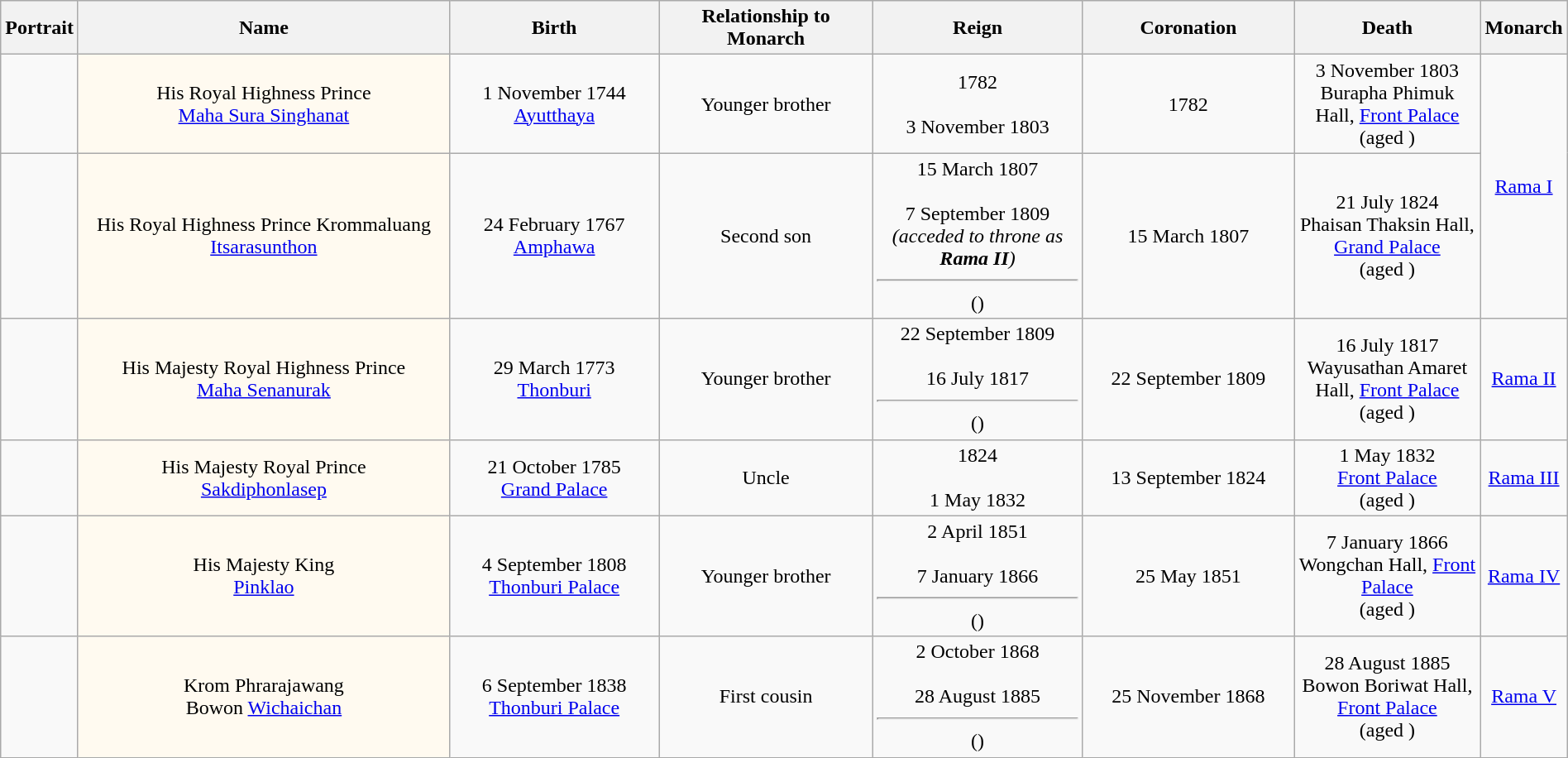<table style="text-align:center; width:100%" class="wikitable">
<tr>
<th width="80">Portrait</th>
<th width=27%>Name</th>
<th width=15%>Birth</th>
<th width=15%>Relationship to Monarch</th>
<th width=15%>Reign</th>
<th width=15%>Coronation</th>
<th width=15%>Death</th>
<th width=15%>Monarch</th>
</tr>
<tr>
<td></td>
<td style="background:#fffaf0;">His Royal Highness Prince <br><a href='#'>Maha Sura Singhanat</a></td>
<td>1 November 1744<br><a href='#'>Ayutthaya</a></td>
<td>Younger brother</td>
<td>1782<br><br>3 November 1803</td>
<td>1782</td>
<td>3 November 1803<br>Burapha Phimuk Hall, <a href='#'>Front Palace</a><br>(aged )</td>
<td rowspan=2><a href='#'>Rama I</a></td>
</tr>
<tr>
<td></td>
<td style="background:#fffaf0;">His Royal Highness Prince  Krommaluang <a href='#'>Itsarasunthon</a></td>
<td>24 February 1767<br><a href='#'>Amphawa</a></td>
<td>Second son</td>
<td>15 March 1807<br><br>7 September 1809<br><em>(acceded to throne as <strong>Rama II</strong>)</em><hr>()</td>
<td>15 March 1807</td>
<td>21 July 1824<br>Phaisan Thaksin Hall, <a href='#'>Grand Palace</a><br>(aged )</td>
</tr>
<tr>
<td></td>
<td style="background:#fffaf0;">His Majesty Royal Highness Prince <br><a href='#'>Maha Senanurak</a></td>
<td>29 March 1773<br><a href='#'>Thonburi</a></td>
<td>Younger brother</td>
<td>22 September 1809<br><br>16 July 1817<br><hr>()</td>
<td>22 September 1809</td>
<td>16 July 1817<br>Wayusathan Amaret Hall, <a href='#'>Front Palace</a><br>(aged )</td>
<td><a href='#'>Rama II</a></td>
</tr>
<tr>
<td></td>
<td style="background:#fffaf0;">His Majesty Royal Prince <br><a href='#'>Sakdiphonlasep</a></td>
<td>21 October 1785<br><a href='#'>Grand Palace</a></td>
<td>Uncle</td>
<td>1824<br><br>1 May 1832</td>
<td>13 September 1824</td>
<td>1 May 1832<br><a href='#'>Front Palace</a><br>(aged )</td>
<td><a href='#'>Rama III</a></td>
</tr>
<tr>
<td></td>
<td style="background:#fffaf0;">His Majesty King <br><a href='#'>Pinklao</a></td>
<td>4 September 1808<br><a href='#'>Thonburi Palace</a></td>
<td>Younger brother</td>
<td>2 April 1851<br><br>7 January 1866<br><hr>()</td>
<td>25 May 1851</td>
<td>7 January 1866<br>Wongchan Hall, <a href='#'>Front Palace</a><br>(aged )</td>
<td><a href='#'>Rama IV</a></td>
</tr>
<tr>
<td></td>
<td style="background:#fffaf0;">Krom Phrarajawang<br>Bowon <a href='#'>Wichaichan</a></td>
<td>6 September 1838<br><a href='#'>Thonburi Palace</a></td>
<td>First cousin</td>
<td>2 October 1868<br><br>28 August 1885<br><hr>()</td>
<td>25 November 1868</td>
<td>28 August 1885<br>Bowon Boriwat Hall, <a href='#'>Front Palace</a><br>(aged )</td>
<td><a href='#'>Rama V</a></td>
</tr>
</table>
